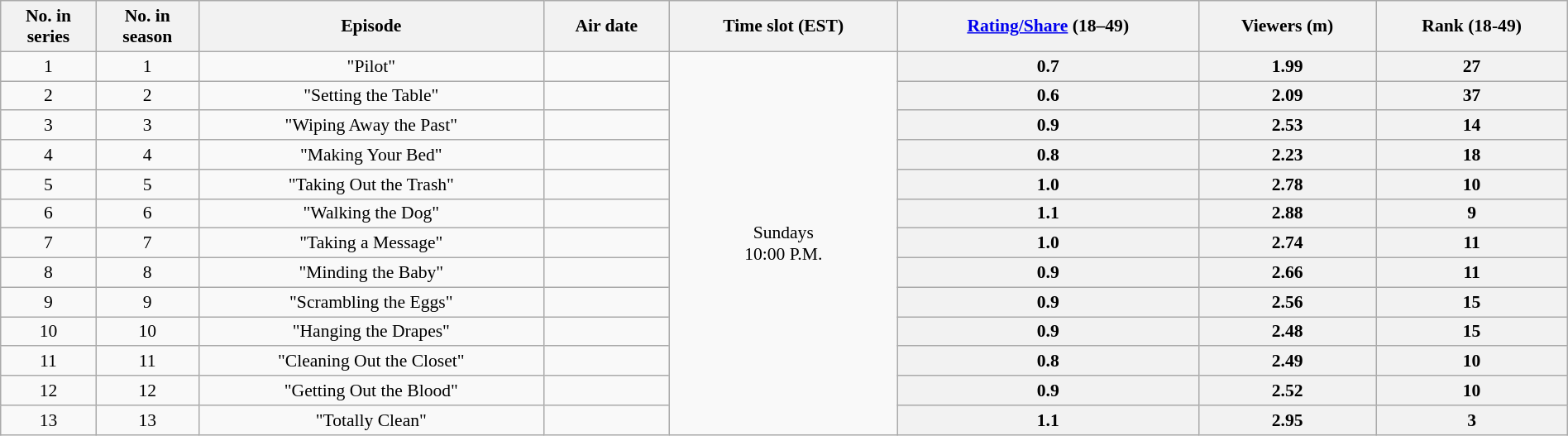<table class="wikitable" style="font-size:90%; text-align:center; width: 100%; margin-left: auto; margin-right: auto;">
<tr>
<th>No. in<br>series</th>
<th>No. in<br>season</th>
<th>Episode</th>
<th>Air date</th>
<th>Time slot (EST)</th>
<th><a href='#'>Rating/Share</a> (18–49)</th>
<th>Viewers (m)</th>
<th>Rank (18-49)</th>
</tr>
<tr>
<td style="text-align:center">1</td>
<td style="text-align:center">1</td>
<td>"Pilot"</td>
<td></td>
<td style="text-align:center" rowspan=13>Sundays<br>10:00 P.M.</td>
<th>0.7</th>
<th>1.99</th>
<th>27</th>
</tr>
<tr>
<td style="text-align:center">2</td>
<td style="text-align:center">2</td>
<td>"Setting the Table"</td>
<td></td>
<th>0.6</th>
<th>2.09</th>
<th>37</th>
</tr>
<tr>
<td style="text-align:center">3</td>
<td style="text-align:center">3</td>
<td>"Wiping Away the Past"</td>
<td></td>
<th>0.9</th>
<th>2.53</th>
<th>14</th>
</tr>
<tr>
<td style="text-align:center">4</td>
<td style="text-align:center">4</td>
<td>"Making Your Bed"</td>
<td></td>
<th>0.8</th>
<th>2.23</th>
<th>18</th>
</tr>
<tr>
<td style="text-align:center">5</td>
<td style="text-align:center">5</td>
<td>"Taking Out the Trash"</td>
<td></td>
<th>1.0</th>
<th>2.78</th>
<th>10</th>
</tr>
<tr>
<td style="text-align:center">6</td>
<td style="text-align:center">6</td>
<td>"Walking the Dog"</td>
<td></td>
<th>1.1</th>
<th>2.88</th>
<th>9 </th>
</tr>
<tr>
<td style="text-align:center">7</td>
<td style="text-align:center">7</td>
<td>"Taking a Message"</td>
<td></td>
<th>1.0</th>
<th>2.74</th>
<th>11</th>
</tr>
<tr>
<td style="text-align:center">8</td>
<td style="text-align:center">8</td>
<td>"Minding the Baby"</td>
<td></td>
<th>0.9</th>
<th>2.66</th>
<th>11</th>
</tr>
<tr>
<td style="text-align:center">9</td>
<td style="text-align:center">9</td>
<td>"Scrambling the Eggs"</td>
<td></td>
<th>0.9</th>
<th>2.56</th>
<th>15</th>
</tr>
<tr>
<td style="text-align:center">10</td>
<td style="text-align:center">10</td>
<td>"Hanging the Drapes"</td>
<td></td>
<th>0.9</th>
<th>2.48</th>
<th>15</th>
</tr>
<tr>
<td style="text-align:center">11</td>
<td style="text-align:center">11</td>
<td>"Cleaning Out the Closet"</td>
<td></td>
<th>0.8</th>
<th>2.49</th>
<th>10</th>
</tr>
<tr>
<td style="text-align:center">12</td>
<td style="text-align:center">12</td>
<td>"Getting Out the Blood"</td>
<td></td>
<th>0.9</th>
<th>2.52</th>
<th>10</th>
</tr>
<tr>
<td style="text-align:center">13</td>
<td style="text-align:center">13</td>
<td>"Totally Clean"</td>
<td></td>
<th>1.1</th>
<th>2.95</th>
<th>3</th>
</tr>
</table>
